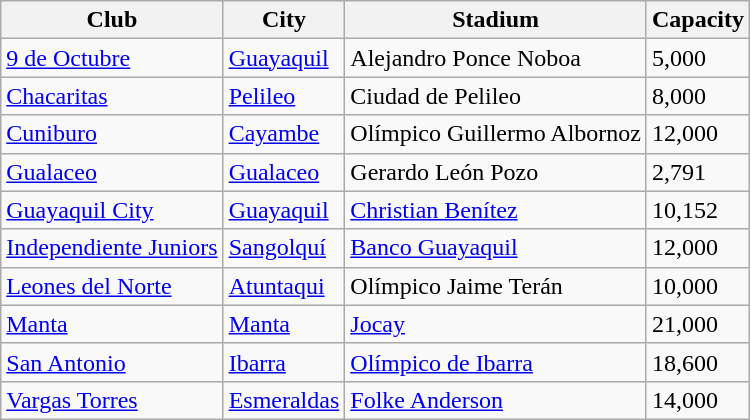<table class="wikitable sortable">
<tr>
<th>Club</th>
<th>City</th>
<th>Stadium</th>
<th>Capacity</th>
</tr>
<tr>
<td><a href='#'>9 de Octubre</a></td>
<td><a href='#'>Guayaquil</a></td>
<td>Alejandro Ponce Noboa</td>
<td>5,000</td>
</tr>
<tr>
<td><a href='#'>Chacaritas</a></td>
<td><a href='#'>Pelileo</a></td>
<td>Ciudad de Pelileo</td>
<td>8,000</td>
</tr>
<tr>
<td><a href='#'>Cuniburo</a></td>
<td><a href='#'>Cayambe</a></td>
<td>Olímpico Guillermo Albornoz</td>
<td>12,000</td>
</tr>
<tr>
<td><a href='#'>Gualaceo</a></td>
<td><a href='#'>Gualaceo</a></td>
<td>Gerardo León Pozo</td>
<td>2,791</td>
</tr>
<tr>
<td><a href='#'>Guayaquil City</a></td>
<td><a href='#'>Guayaquil</a></td>
<td><a href='#'>Christian Benítez</a></td>
<td>10,152</td>
</tr>
<tr>
<td><a href='#'>Independiente Juniors</a></td>
<td><a href='#'>Sangolquí</a></td>
<td><a href='#'>Banco Guayaquil</a></td>
<td>12,000</td>
</tr>
<tr>
<td><a href='#'>Leones del Norte</a></td>
<td><a href='#'>Atuntaqui</a></td>
<td>Olímpico Jaime Terán</td>
<td>10,000</td>
</tr>
<tr>
<td><a href='#'>Manta</a></td>
<td><a href='#'>Manta</a></td>
<td><a href='#'>Jocay</a></td>
<td>21,000</td>
</tr>
<tr>
<td><a href='#'>San Antonio</a></td>
<td><a href='#'>Ibarra</a></td>
<td><a href='#'>Olímpico de Ibarra</a></td>
<td>18,600</td>
</tr>
<tr>
<td><a href='#'>Vargas Torres</a></td>
<td><a href='#'>Esmeraldas</a></td>
<td><a href='#'>Folke Anderson</a></td>
<td>14,000</td>
</tr>
</table>
